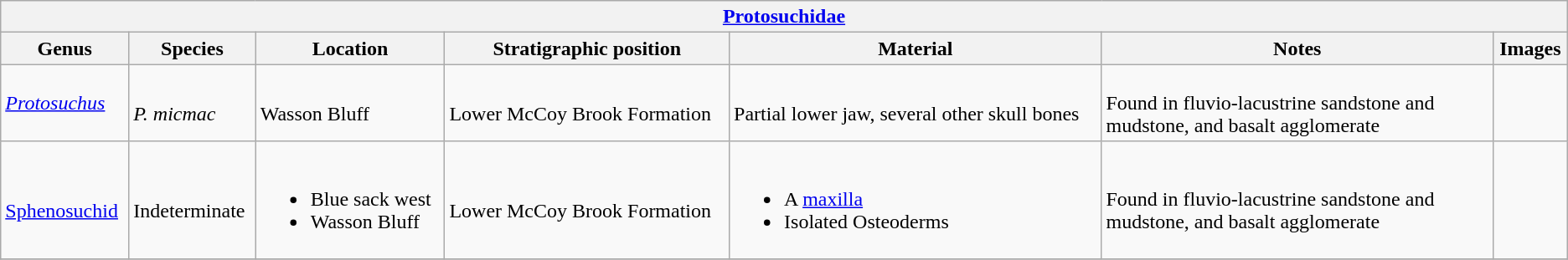<table class="wikitable" align="center">
<tr>
<th colspan="7" align="center"><strong><a href='#'>Protosuchidae</a></strong></th>
</tr>
<tr>
<th>Genus</th>
<th>Species</th>
<th>Location</th>
<th>Stratigraphic position</th>
<th>Material</th>
<th width=25%>Notes</th>
<th>Images</th>
</tr>
<tr>
<td><em><a href='#'>Protosuchus</a></em></td>
<td><br><em>P. micmac</em></td>
<td><br>Wasson Bluff</td>
<td><br>Lower McCoy Brook Formation</td>
<td><br>Partial lower jaw, several other skull bones</td>
<td><br>Found in fluvio-lacustrine sandstone and mudstone, and basalt agglomerate</td>
<td><br></td>
</tr>
<tr>
<td><br><a href='#'>Sphenosuchid</a></td>
<td><br>Indeterminate</td>
<td><br><ul><li>Blue sack west</li><li>Wasson Bluff</li></ul></td>
<td><br>Lower McCoy Brook Formation</td>
<td><br><ul><li>A <a href='#'>maxilla</a></li><li>Isolated Osteoderms</li></ul></td>
<td><br>Found in fluvio-lacustrine sandstone and mudstone, and basalt agglomerate</td>
<td></td>
</tr>
<tr>
</tr>
</table>
